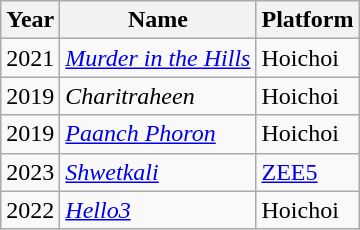<table class="wikitable">
<tr>
<th>Year</th>
<th>Name</th>
<th>Platform</th>
</tr>
<tr>
<td>2021</td>
<td><em><a href='#'>Murder in the Hills</a></em></td>
<td>Hoichoi</td>
</tr>
<tr>
<td>2019</td>
<td><em>Charitraheen</em></td>
<td>Hoichoi</td>
</tr>
<tr>
<td>2019</td>
<td><em><a href='#'>Paanch Phoron</a></em></td>
<td>Hoichoi</td>
</tr>
<tr>
<td>2023</td>
<td><em><a href='#'>Shwetkali</a></em></td>
<td><a href='#'>ZEE5</a></td>
</tr>
<tr>
<td>2022</td>
<td><em><a href='#'>Hello3</a></em></td>
<td>Hoichoi</td>
</tr>
</table>
